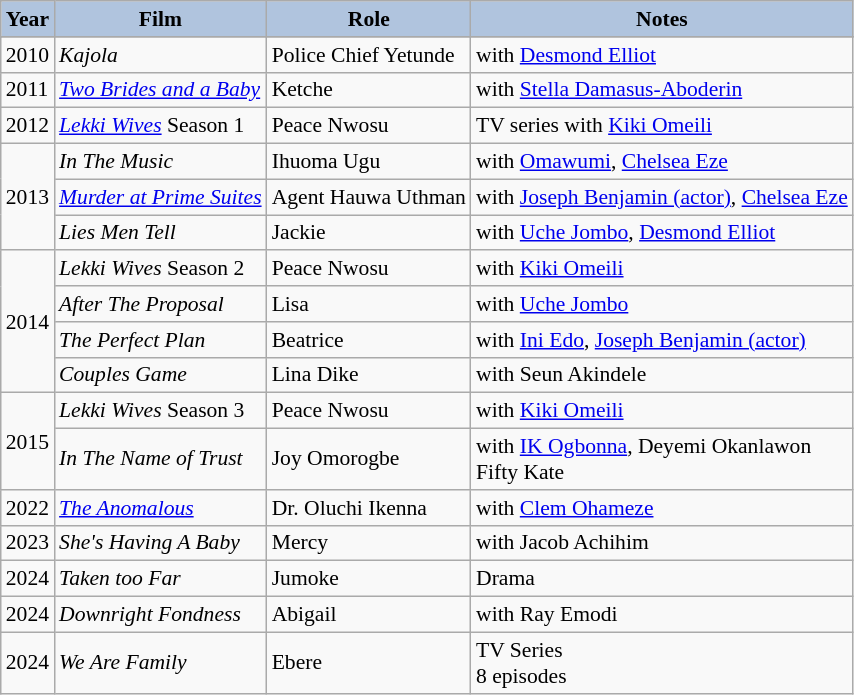<table class="wikitable" style="font-size:90%;" background: #f9f9f0;>
<tr style="text-align:center;">
<th style="background:#B0C4DE;">Year</th>
<th style="background:#B0C4DE;">Film</th>
<th style="background:#B0C4DE;">Role</th>
<th style="background:#B0C4DE;">Notes</th>
</tr>
<tr>
</tr>
<tr 2019   Rule No.1  Stephanie>
<td>2010</td>
<td><em>Kajola</em></td>
<td>Police Chief Yetunde</td>
<td>with <a href='#'>Desmond Elliot</a></td>
</tr>
<tr>
<td>2011</td>
<td><em><a href='#'>Two Brides and a Baby</a></em></td>
<td>Ketche</td>
<td>with <a href='#'>Stella Damasus-Aboderin</a></td>
</tr>
<tr>
<td>2012</td>
<td><em><a href='#'>Lekki Wives</a></em> Season 1</td>
<td>Peace Nwosu</td>
<td>TV series with <a href='#'>Kiki Omeili</a></td>
</tr>
<tr>
<td rowspan="3">2013</td>
<td><em>In The Music</em></td>
<td>Ihuoma Ugu</td>
<td>with <a href='#'>Omawumi</a>, <a href='#'>Chelsea Eze</a></td>
</tr>
<tr>
<td><em><a href='#'>Murder at Prime Suites</a></em></td>
<td>Agent Hauwa Uthman</td>
<td>with <a href='#'>Joseph Benjamin (actor)</a>, <a href='#'>Chelsea Eze</a></td>
</tr>
<tr>
<td><em>Lies Men Tell</em></td>
<td>Jackie</td>
<td>with <a href='#'>Uche Jombo</a>, <a href='#'>Desmond Elliot</a></td>
</tr>
<tr>
<td rowspan="4">2014</td>
<td><em>Lekki Wives</em> Season 2</td>
<td>Peace Nwosu</td>
<td>with <a href='#'>Kiki Omeili</a></td>
</tr>
<tr>
<td><em>After The Proposal</em></td>
<td>Lisa</td>
<td>with <a href='#'>Uche Jombo</a></td>
</tr>
<tr>
<td><em>The Perfect Plan</em></td>
<td>Beatrice</td>
<td>with <a href='#'>Ini Edo</a>, <a href='#'>Joseph Benjamin (actor)</a></td>
</tr>
<tr>
<td><em>Couples Game</em></td>
<td>Lina Dike</td>
<td>with Seun Akindele</td>
</tr>
<tr>
<td rowspan="2">2015</td>
<td><em>Lekki Wives</em> Season 3</td>
<td>Peace Nwosu</td>
<td>with <a href='#'>Kiki Omeili</a></td>
</tr>
<tr>
<td><em>In The Name of Trust</em></td>
<td>Joy Omorogbe</td>
<td>with <a href='#'>IK Ogbonna</a>, Deyemi Okanlawon<br>Fifty Kate</td>
</tr>
<tr>
<td>2022</td>
<td><em><a href='#'>The Anomalous</a></em></td>
<td>Dr. Oluchi Ikenna</td>
<td>with <a href='#'>Clem Ohameze</a></td>
</tr>
<tr>
<td>2023</td>
<td><em>She's Having A Baby</em></td>
<td>Mercy</td>
<td>with Jacob Achihim</td>
</tr>
<tr>
<td>2024</td>
<td><em>Taken too Far</em></td>
<td>Jumoke</td>
<td>Drama</td>
</tr>
<tr>
<td>2024</td>
<td><em>Downright Fondness</em></td>
<td>Abigail</td>
<td>with Ray Emodi</td>
</tr>
<tr>
<td>2024</td>
<td><em>We Are Family</em></td>
<td>Ebere</td>
<td>TV Series<br>8 episodes</td>
</tr>
</table>
